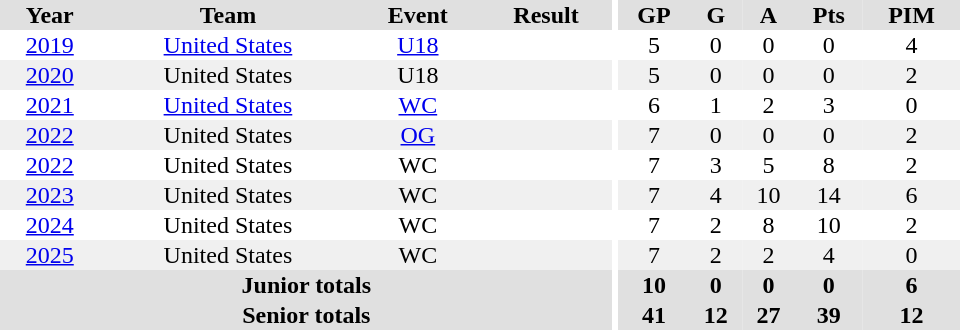<table border="0" cellpadding="1" cellspacing="0" ID="Table3" style="text-align:center; width:40em">
<tr ALIGN="center" bgcolor="#e0e0e0">
<th>Year</th>
<th>Team</th>
<th>Event</th>
<th>Result</th>
<th rowspan="99" bgcolor="#ffffff"></th>
<th>GP</th>
<th>G</th>
<th>A</th>
<th>Pts</th>
<th>PIM</th>
</tr>
<tr>
<td><a href='#'>2019</a></td>
<td><a href='#'>United States</a></td>
<td><a href='#'>U18</a></td>
<td></td>
<td>5</td>
<td>0</td>
<td>0</td>
<td>0</td>
<td>4</td>
</tr>
<tr bgcolor="#f0f0f0">
<td><a href='#'>2020</a></td>
<td>United States</td>
<td>U18</td>
<td></td>
<td>5</td>
<td>0</td>
<td>0</td>
<td>0</td>
<td>2</td>
</tr>
<tr>
<td><a href='#'>2021</a></td>
<td><a href='#'>United States</a></td>
<td><a href='#'>WC</a></td>
<td></td>
<td>6</td>
<td>1</td>
<td>2</td>
<td>3</td>
<td>0</td>
</tr>
<tr bgcolor="#f0f0f0">
<td><a href='#'>2022</a></td>
<td>United States</td>
<td><a href='#'>OG</a></td>
<td></td>
<td>7</td>
<td>0</td>
<td>0</td>
<td>0</td>
<td>2</td>
</tr>
<tr>
<td><a href='#'>2022</a></td>
<td>United States</td>
<td>WC</td>
<td></td>
<td>7</td>
<td>3</td>
<td>5</td>
<td>8</td>
<td>2</td>
</tr>
<tr bgcolor="#f0f0f0">
<td><a href='#'>2023</a></td>
<td>United States</td>
<td>WC</td>
<td></td>
<td>7</td>
<td>4</td>
<td>10</td>
<td>14</td>
<td>6</td>
</tr>
<tr>
<td><a href='#'>2024</a></td>
<td>United States</td>
<td>WC</td>
<td></td>
<td>7</td>
<td>2</td>
<td>8</td>
<td>10</td>
<td>2</td>
</tr>
<tr bgcolor="#f0f0f0">
<td><a href='#'>2025</a></td>
<td>United States</td>
<td>WC</td>
<td></td>
<td>7</td>
<td>2</td>
<td>2</td>
<td>4</td>
<td>0</td>
</tr>
<tr bgcolor="#e0e0e0">
<th colspan="4">Junior totals</th>
<th>10</th>
<th>0</th>
<th>0</th>
<th>0</th>
<th>6</th>
</tr>
<tr bgcolor="#e0e0e0">
<th colspan="4">Senior totals</th>
<th>41</th>
<th>12</th>
<th>27</th>
<th>39</th>
<th>12</th>
</tr>
</table>
